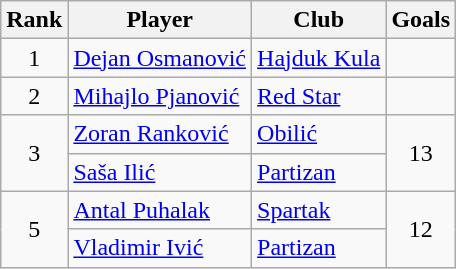<table class="wikitable">
<tr>
<th>Rank</th>
<th>Player</th>
<th>Club</th>
<th>Goals</th>
</tr>
<tr>
<td rowspan=1 align=center>1</td>
<td> <a href='#'>Dejan Osmanović</a></td>
<td><a href='#'>Hajduk Kula</a></td>
<td></td>
</tr>
<tr>
<td rowspan=1 align=center>2</td>
<td> <a href='#'>Mihajlo Pjanović</a></td>
<td><a href='#'>Red Star</a></td>
<td></td>
</tr>
<tr>
<td rowspan=2 align=center>3</td>
<td> <a href='#'>Zoran Ranković</a></td>
<td><a href='#'>Obilić</a></td>
<td rowspan=2 align=center>13</td>
</tr>
<tr>
<td> <a href='#'>Saša Ilić</a></td>
<td><a href='#'>Partizan</a></td>
</tr>
<tr>
<td rowspan=2 align=center>5</td>
<td> <a href='#'>Antal Puhalak</a></td>
<td><a href='#'>Spartak</a></td>
<td rowspan=2 align=center>12</td>
</tr>
<tr>
<td> <a href='#'>Vladimir Ivić</a></td>
<td><a href='#'>Partizan</a></td>
</tr>
</table>
